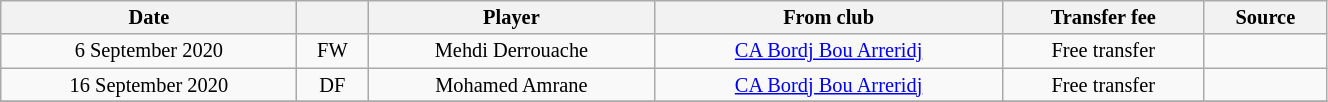<table class="wikitable sortable" style="width:70%; text-align:center; font-size:85%; text-align:centre;">
<tr>
<th>Date</th>
<th></th>
<th>Player</th>
<th>From club</th>
<th>Transfer fee</th>
<th>Source</th>
</tr>
<tr>
<td>6 September 2020</td>
<td>FW</td>
<td> Mehdi Derrouache</td>
<td><a href='#'>CA Bordj Bou Arreridj</a></td>
<td>Free transfer</td>
<td></td>
</tr>
<tr>
<td>16 September 2020</td>
<td>DF</td>
<td> Mohamed Amrane</td>
<td><a href='#'>CA Bordj Bou Arreridj</a></td>
<td>Free transfer</td>
<td></td>
</tr>
<tr>
</tr>
</table>
